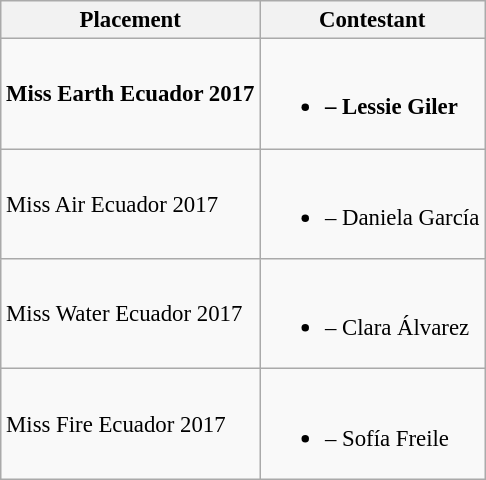<table class="wikitable sortable" style="font-size: 95%;">
<tr>
<th>Placement</th>
<th>Contestant</th>
</tr>
<tr>
<td><strong>Miss Earth Ecuador 2017</strong></td>
<td><br><ul><li><strong> – Lessie Giler</strong></li></ul></td>
</tr>
<tr>
<td>Miss Air Ecuador 2017</td>
<td><br><ul><li> – Daniela García</li></ul></td>
</tr>
<tr>
<td>Miss Water Ecuador 2017</td>
<td><br><ul><li> – Clara Álvarez</li></ul></td>
</tr>
<tr>
<td>Miss Fire Ecuador 2017</td>
<td><br><ul><li> – Sofía Freile</li></ul></td>
</tr>
</table>
